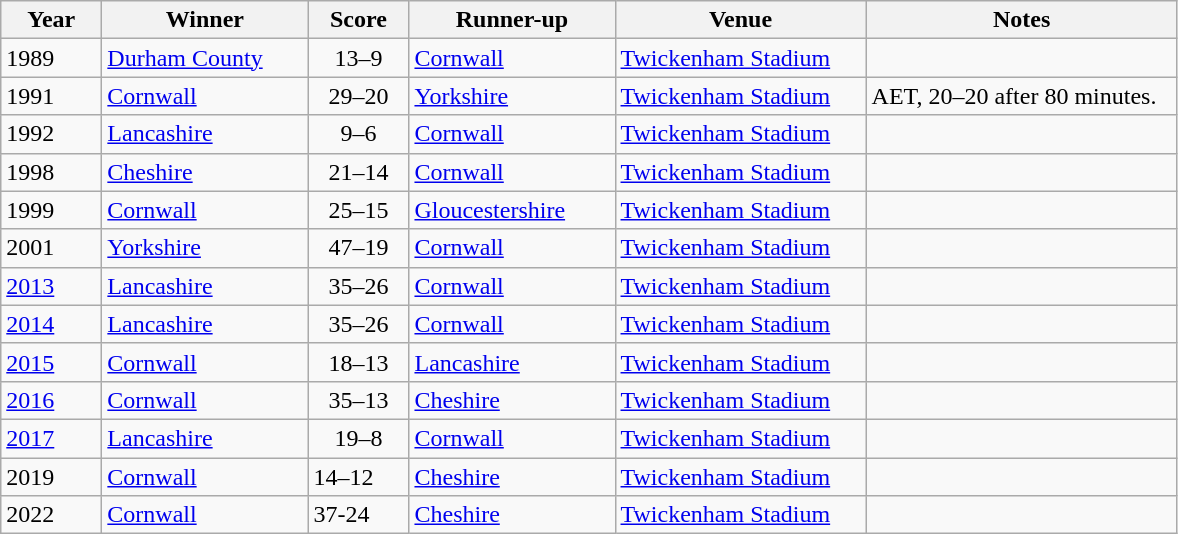<table class="wikitable">
<tr>
<th width="60pt">Year</th>
<th width="130pt">Winner</th>
<th width="60pt">Score</th>
<th width="130pt">Runner-up</th>
<th width="160pt">Venue</th>
<th width="200pt">Notes</th>
</tr>
<tr>
<td>1989</td>
<td><a href='#'>Durham County</a></td>
<td align=center>13–9</td>
<td><a href='#'>Cornwall</a></td>
<td><a href='#'>Twickenham Stadium</a></td>
<td></td>
</tr>
<tr>
<td>1991</td>
<td><a href='#'>Cornwall</a></td>
<td align=center>29–20</td>
<td><a href='#'>Yorkshire</a></td>
<td><a href='#'>Twickenham Stadium</a></td>
<td>AET, 20–20 after 80 minutes.</td>
</tr>
<tr>
<td>1992</td>
<td><a href='#'>Lancashire</a></td>
<td align=center>9–6</td>
<td><a href='#'>Cornwall</a></td>
<td><a href='#'>Twickenham Stadium</a></td>
<td></td>
</tr>
<tr>
<td>1998</td>
<td><a href='#'>Cheshire</a></td>
<td align=center>21–14</td>
<td><a href='#'>Cornwall</a></td>
<td><a href='#'>Twickenham Stadium</a></td>
<td></td>
</tr>
<tr>
<td>1999</td>
<td><a href='#'>Cornwall</a></td>
<td align=center>25–15</td>
<td><a href='#'>Gloucestershire</a></td>
<td><a href='#'>Twickenham Stadium</a></td>
<td></td>
</tr>
<tr>
<td>2001</td>
<td><a href='#'>Yorkshire</a></td>
<td align=center>47–19</td>
<td><a href='#'>Cornwall</a></td>
<td><a href='#'>Twickenham Stadium</a></td>
<td></td>
</tr>
<tr>
<td><a href='#'>2013</a></td>
<td><a href='#'>Lancashire</a></td>
<td align=center>35–26</td>
<td><a href='#'>Cornwall</a></td>
<td><a href='#'>Twickenham Stadium</a></td>
<td></td>
</tr>
<tr>
<td><a href='#'>2014</a></td>
<td><a href='#'>Lancashire</a></td>
<td align=center>35–26</td>
<td><a href='#'>Cornwall</a></td>
<td><a href='#'>Twickenham Stadium</a></td>
<td></td>
</tr>
<tr>
<td><a href='#'>2015</a></td>
<td><a href='#'>Cornwall</a></td>
<td align=center>18–13</td>
<td><a href='#'>Lancashire</a></td>
<td><a href='#'>Twickenham Stadium</a></td>
<td></td>
</tr>
<tr>
<td><a href='#'>2016</a></td>
<td><a href='#'>Cornwall</a></td>
<td align=center>35–13</td>
<td><a href='#'>Cheshire</a></td>
<td><a href='#'>Twickenham Stadium</a></td>
<td></td>
</tr>
<tr>
<td><a href='#'>2017</a></td>
<td><a href='#'>Lancashire</a></td>
<td align=center>19–8</td>
<td><a href='#'>Cornwall</a></td>
<td><a href='#'>Twickenham Stadium</a></td>
<td></td>
</tr>
<tr>
<td>2019</td>
<td><a href='#'>Cornwall</a></td>
<td>14–12</td>
<td><a href='#'>Cheshire</a></td>
<td><a href='#'>Twickenham Stadium</a></td>
<td></td>
</tr>
<tr>
<td>2022</td>
<td><a href='#'>Cornwall</a></td>
<td>37-24</td>
<td><a href='#'>Cheshire</a></td>
<td><a href='#'>Twickenham Stadium</a></td>
<td></td>
</tr>
</table>
